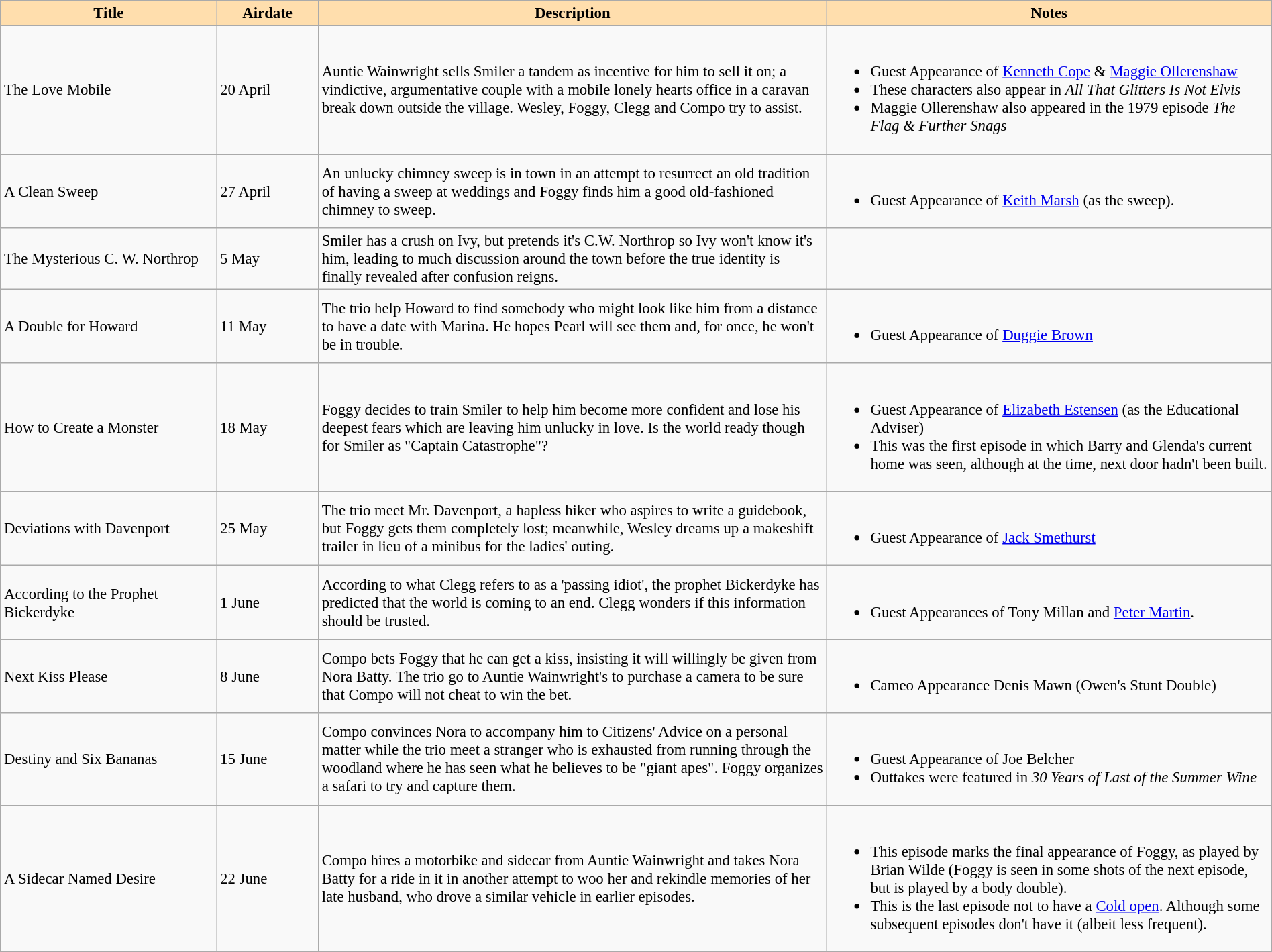<table class="wikitable" width=100% border=1 style="font-size: 95%">
<tr>
<th style="background:#ffdead" width=17%>Title</th>
<th style="background:#ffdead" width=8%>Airdate</th>
<th style="background:#ffdead" width=40%>Description</th>
<th style="background:#ffdead" width=35%>Notes</th>
</tr>
<tr>
<td>The Love Mobile</td>
<td>20 April</td>
<td>Auntie Wainwright sells Smiler a tandem as incentive for him to sell it on; a vindictive, argumentative couple with a mobile lonely hearts office in a caravan break down outside the village. Wesley, Foggy, Clegg and Compo try to assist.</td>
<td><br><ul><li>Guest Appearance of <a href='#'>Kenneth Cope</a> & <a href='#'>Maggie Ollerenshaw</a></li><li>These characters also appear in <em>All That Glitters Is Not Elvis</em></li><li>Maggie Ollerenshaw also appeared in the 1979 episode <em>The Flag & Further Snags</em></li></ul></td>
</tr>
<tr>
<td>A Clean Sweep</td>
<td>27 April</td>
<td>An unlucky chimney sweep is in town in an attempt to resurrect an old tradition of having a sweep at weddings and Foggy finds him a good old-fashioned chimney to sweep.</td>
<td><br><ul><li>Guest Appearance of <a href='#'>Keith Marsh</a> (as the sweep).</li></ul></td>
</tr>
<tr>
<td>The Mysterious C. W. Northrop</td>
<td>5 May</td>
<td>Smiler has a crush on Ivy, but pretends it's C.W. Northrop so Ivy won't know it's him, leading to much discussion around the town before the true identity is finally revealed after confusion reigns.</td>
<td></td>
</tr>
<tr>
<td>A Double for Howard</td>
<td>11 May</td>
<td>The trio help Howard to find somebody who might look like him from a distance to have a date with Marina. He hopes Pearl will see them and, for once, he won't be in trouble.</td>
<td><br><ul><li>Guest Appearance of <a href='#'>Duggie Brown</a></li></ul></td>
</tr>
<tr>
<td>How to Create a Monster</td>
<td>18 May</td>
<td>Foggy decides to train Smiler to help him become more confident and lose his deepest fears which are leaving him unlucky in love. Is the world ready though for Smiler as "Captain Catastrophe"?</td>
<td><br><ul><li>Guest Appearance of <a href='#'>Elizabeth Estensen</a> (as the Educational Adviser)</li><li>This was the first episode in which Barry and Glenda's current home was seen, although at the time, next door hadn't been built.</li></ul></td>
</tr>
<tr>
<td>Deviations with Davenport</td>
<td>25 May</td>
<td>The trio meet Mr. Davenport, a hapless hiker who aspires to write a guidebook, but Foggy gets them completely lost; meanwhile, Wesley dreams up a makeshift trailer in lieu of a minibus for the ladies' outing.</td>
<td><br><ul><li>Guest Appearance of <a href='#'>Jack Smethurst</a></li></ul></td>
</tr>
<tr>
<td>According to the Prophet Bickerdyke</td>
<td>1 June</td>
<td>According to what Clegg refers to as a 'passing idiot', the prophet Bickerdyke has predicted that the world is coming to an end. Clegg wonders if this information should be trusted.</td>
<td><br><ul><li>Guest Appearances of Tony Millan and <a href='#'>Peter Martin</a>.</li></ul></td>
</tr>
<tr>
<td>Next Kiss Please</td>
<td>8 June</td>
<td>Compo bets Foggy that he can get a kiss, insisting it will willingly be given from Nora Batty. The trio go to Auntie Wainwright's to purchase a camera to be sure that Compo will not cheat to win the bet.</td>
<td><br><ul><li>Cameo Appearance Denis Mawn (Owen's Stunt Double)</li></ul></td>
</tr>
<tr>
<td>Destiny and Six Bananas</td>
<td>15 June</td>
<td>Compo convinces Nora to accompany him to Citizens' Advice on a personal matter while the trio meet a stranger who is exhausted from running through the woodland where he has seen what he believes to be "giant apes". Foggy organizes a safari to try and capture them.</td>
<td><br><ul><li>Guest Appearance of Joe Belcher</li><li>Outtakes were featured in <em>30 Years of Last of the Summer Wine</em></li></ul></td>
</tr>
<tr>
<td>A Sidecar Named Desire</td>
<td>22 June</td>
<td>Compo hires a motorbike and sidecar from Auntie Wainwright and takes Nora Batty for a ride in it in another attempt to woo her and rekindle memories of her late husband, who drove a similar vehicle in earlier episodes.</td>
<td><br><ul><li>This episode marks the final appearance of Foggy, as played by Brian Wilde (Foggy is seen in some shots of the next episode, but is played by a body double).</li><li>This is the last episode not to have a <a href='#'>Cold open</a>. Although some subsequent episodes don't have it (albeit less frequent).</li></ul></td>
</tr>
<tr>
</tr>
</table>
